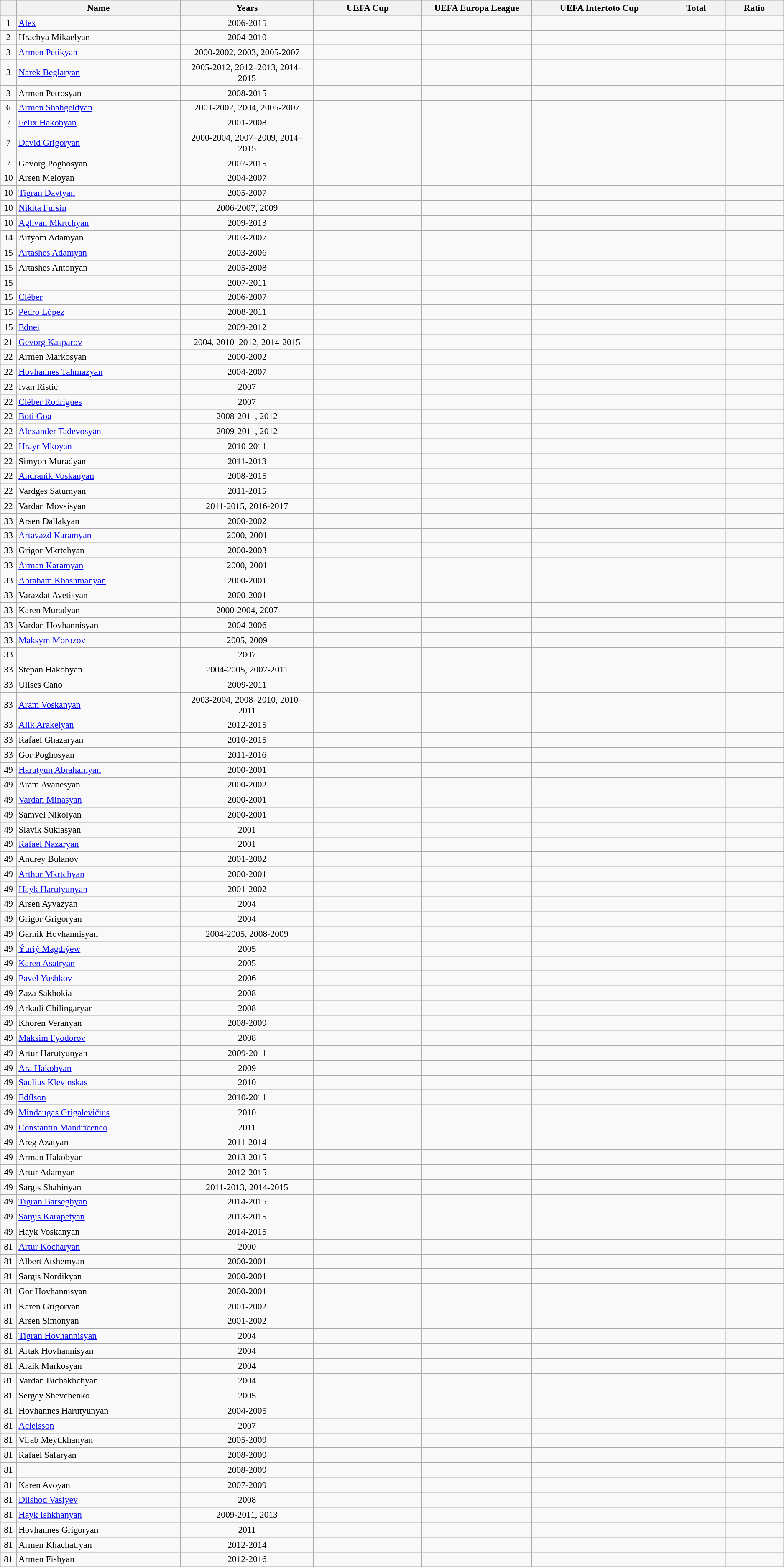<table class="wikitable sortable"  style="text-align:center; font-size:90%; ">
<tr>
<th width=20px></th>
<th width=300px>Name</th>
<th width=250px>Years</th>
<th width=200px>UEFA Cup</th>
<th width=200px>UEFA Europa League</th>
<th width=250px>UEFA Intertoto Cup</th>
<th width=100px>Total</th>
<th width=100px>Ratio</th>
</tr>
<tr>
<td>1</td>
<td align="left"> <a href='#'>Alex</a></td>
<td>2006-2015</td>
<td></td>
<td></td>
<td></td>
<td></td>
<td></td>
</tr>
<tr>
<td>2</td>
<td align="left"> Hrachya Mikaelyan</td>
<td>2004-2010</td>
<td></td>
<td></td>
<td></td>
<td></td>
<td></td>
</tr>
<tr>
<td>3</td>
<td align="left"> <a href='#'>Armen Petikyan</a></td>
<td>2000-2002, 2003, 2005-2007</td>
<td></td>
<td></td>
<td></td>
<td></td>
<td></td>
</tr>
<tr>
<td>3</td>
<td align="left"> <a href='#'>Narek Beglaryan</a></td>
<td>2005-2012, 2012–2013, 2014–2015</td>
<td></td>
<td></td>
<td></td>
<td></td>
<td></td>
</tr>
<tr>
<td>3</td>
<td align="left"> Armen Petrosyan</td>
<td>2008-2015</td>
<td></td>
<td></td>
<td></td>
<td></td>
<td></td>
</tr>
<tr>
<td>6</td>
<td align="left"> <a href='#'>Armen Shahgeldyan</a></td>
<td>2001-2002, 2004, 2005-2007</td>
<td></td>
<td></td>
<td></td>
<td></td>
<td></td>
</tr>
<tr>
<td>7</td>
<td align="left"> <a href='#'>Felix Hakobyan</a></td>
<td>2001-2008</td>
<td></td>
<td></td>
<td></td>
<td></td>
<td></td>
</tr>
<tr>
<td>7</td>
<td align="left"> <a href='#'>David Grigoryan</a></td>
<td>2000-2004, 2007–2009, 2014–2015</td>
<td></td>
<td></td>
<td></td>
<td></td>
<td></td>
</tr>
<tr>
<td>7</td>
<td align="left"> Gevorg Poghosyan</td>
<td>2007-2015</td>
<td></td>
<td></td>
<td></td>
<td></td>
<td></td>
</tr>
<tr>
<td>10</td>
<td align="left"> Arsen Meloyan</td>
<td>2004-2007</td>
<td></td>
<td></td>
<td></td>
<td></td>
<td></td>
</tr>
<tr>
<td>10</td>
<td align="left"> <a href='#'>Tigran Davtyan</a></td>
<td>2005-2007</td>
<td></td>
<td></td>
<td></td>
<td></td>
<td></td>
</tr>
<tr>
<td>10</td>
<td align="left"> <a href='#'>Nikita Fursin</a></td>
<td>2006-2007, 2009</td>
<td></td>
<td></td>
<td></td>
<td></td>
<td></td>
</tr>
<tr>
<td>10</td>
<td align="left"> <a href='#'>Aghvan Mkrtchyan</a></td>
<td>2009-2013</td>
<td></td>
<td></td>
<td></td>
<td></td>
<td></td>
</tr>
<tr>
<td>14</td>
<td align="left"> Artyom Adamyan</td>
<td>2003-2007</td>
<td></td>
<td></td>
<td></td>
<td></td>
<td></td>
</tr>
<tr>
<td>15</td>
<td align="left"> <a href='#'>Artashes Adamyan</a></td>
<td>2003-2006</td>
<td></td>
<td></td>
<td></td>
<td></td>
<td></td>
</tr>
<tr>
<td>15</td>
<td align="left"> Artashes Antonyan</td>
<td>2005-2008</td>
<td></td>
<td></td>
<td></td>
<td></td>
<td></td>
</tr>
<tr>
<td>15</td>
<td align="left"> </td>
<td>2007-2011</td>
<td></td>
<td></td>
<td></td>
<td></td>
<td></td>
</tr>
<tr>
<td>15</td>
<td align="left"> <a href='#'>Cléber</a></td>
<td>2006-2007</td>
<td></td>
<td></td>
<td></td>
<td></td>
<td></td>
</tr>
<tr>
<td>15</td>
<td align="left"> <a href='#'>Pedro López</a></td>
<td>2008-2011</td>
<td></td>
<td></td>
<td></td>
<td></td>
<td></td>
</tr>
<tr>
<td>15</td>
<td align="left"> <a href='#'>Ednei</a></td>
<td>2009-2012</td>
<td></td>
<td></td>
<td></td>
<td></td>
<td></td>
</tr>
<tr>
<td>21</td>
<td align="left"> <a href='#'>Gevorg Kasparov</a></td>
<td>2004, 2010–2012, 2014-2015</td>
<td></td>
<td></td>
<td></td>
<td></td>
<td></td>
</tr>
<tr>
<td>22</td>
<td align="left"> Armen Markosyan</td>
<td>2000-2002</td>
<td></td>
<td></td>
<td></td>
<td></td>
<td></td>
</tr>
<tr>
<td>22</td>
<td align="left"> <a href='#'>Hovhannes Tahmazyan</a></td>
<td>2004-2007</td>
<td></td>
<td></td>
<td></td>
<td></td>
<td></td>
</tr>
<tr>
<td>22</td>
<td align="left"> Ivan Ristić</td>
<td>2007</td>
<td></td>
<td></td>
<td></td>
<td></td>
<td></td>
</tr>
<tr>
<td>22</td>
<td align="left"> <a href='#'>Cléber Rodrigues</a></td>
<td>2007</td>
<td></td>
<td></td>
<td></td>
<td></td>
<td></td>
</tr>
<tr>
<td>22</td>
<td align="left"> <a href='#'>Boti Goa</a></td>
<td>2008-2011, 2012</td>
<td></td>
<td></td>
<td></td>
<td></td>
<td></td>
</tr>
<tr>
<td>22</td>
<td align="left"> <a href='#'>Alexander Tadevosyan</a></td>
<td>2009-2011, 2012</td>
<td></td>
<td></td>
<td></td>
<td></td>
<td></td>
</tr>
<tr>
<td>22</td>
<td align="left"> <a href='#'>Hrayr Mkoyan</a></td>
<td>2010-2011</td>
<td></td>
<td></td>
<td></td>
<td></td>
<td></td>
</tr>
<tr>
<td>22</td>
<td align="left"> Simyon Muradyan</td>
<td>2011-2013</td>
<td></td>
<td></td>
<td></td>
<td></td>
<td></td>
</tr>
<tr>
<td>22</td>
<td align="left"> <a href='#'>Andranik Voskanyan</a></td>
<td>2008-2015</td>
<td></td>
<td></td>
<td></td>
<td></td>
<td></td>
</tr>
<tr>
<td>22</td>
<td align="left"> Vardges Satumyan</td>
<td>2011-2015</td>
<td></td>
<td></td>
<td></td>
<td></td>
<td></td>
</tr>
<tr>
<td>22</td>
<td align="left"> Vardan Movsisyan</td>
<td>2011-2015, 2016-2017</td>
<td></td>
<td></td>
<td></td>
<td></td>
<td></td>
</tr>
<tr>
<td>33</td>
<td align="left"> Arsen Dallakyan</td>
<td>2000-2002</td>
<td></td>
<td></td>
<td></td>
<td></td>
<td></td>
</tr>
<tr>
<td>33</td>
<td align="left"> <a href='#'>Artavazd Karamyan</a></td>
<td>2000, 2001</td>
<td></td>
<td></td>
<td></td>
<td></td>
<td></td>
</tr>
<tr>
<td>33</td>
<td align="left"> Grigor Mkrtchyan</td>
<td>2000-2003</td>
<td></td>
<td></td>
<td></td>
<td></td>
<td></td>
</tr>
<tr>
<td>33</td>
<td align="left"> <a href='#'>Arman Karamyan</a></td>
<td>2000, 2001</td>
<td></td>
<td></td>
<td></td>
<td></td>
<td></td>
</tr>
<tr>
<td>33</td>
<td align="left"> <a href='#'>Abraham Khashmanyan</a></td>
<td>2000-2001</td>
<td></td>
<td></td>
<td></td>
<td></td>
<td></td>
</tr>
<tr>
<td>33</td>
<td align="left"> Varazdat Avetisyan</td>
<td>2000-2001</td>
<td></td>
<td></td>
<td></td>
<td></td>
<td></td>
</tr>
<tr>
<td>33</td>
<td align="left"> Karen Muradyan</td>
<td>2000-2004, 2007</td>
<td></td>
<td></td>
<td></td>
<td></td>
<td></td>
</tr>
<tr>
<td>33</td>
<td align="left"> Vardan Hovhannisyan</td>
<td>2004-2006</td>
<td></td>
<td></td>
<td></td>
<td></td>
<td></td>
</tr>
<tr>
<td>33</td>
<td align="left"> <a href='#'>Maksym Morozov</a></td>
<td>2005, 2009</td>
<td></td>
<td></td>
<td></td>
<td></td>
<td></td>
</tr>
<tr>
<td>33</td>
<td align="left"> </td>
<td>2007</td>
<td></td>
<td></td>
<td></td>
<td></td>
<td></td>
</tr>
<tr>
<td>33</td>
<td align="left"> Stepan Hakobyan</td>
<td>2004-2005, 2007-2011</td>
<td></td>
<td></td>
<td></td>
<td></td>
<td></td>
</tr>
<tr>
<td>33</td>
<td align="left"> Ulises Cano</td>
<td>2009-2011</td>
<td></td>
<td></td>
<td></td>
<td></td>
<td></td>
</tr>
<tr>
<td>33</td>
<td align="left"> <a href='#'>Aram Voskanyan</a></td>
<td>2003-2004, 2008–2010, 2010–2011</td>
<td></td>
<td></td>
<td></td>
<td></td>
<td></td>
</tr>
<tr>
<td>33</td>
<td align="left"> <a href='#'>Alik Arakelyan</a></td>
<td>2012-2015</td>
<td></td>
<td></td>
<td></td>
<td></td>
<td></td>
</tr>
<tr>
<td>33</td>
<td align="left"> Rafael Ghazaryan</td>
<td>2010-2015</td>
<td></td>
<td></td>
<td></td>
<td></td>
<td></td>
</tr>
<tr>
<td>33</td>
<td align="left"> Gor Poghosyan</td>
<td>2011-2016</td>
<td></td>
<td></td>
<td></td>
<td></td>
<td></td>
</tr>
<tr>
<td>49</td>
<td align="left"> <a href='#'>Harutyun Abrahamyan</a></td>
<td>2000-2001</td>
<td></td>
<td></td>
<td></td>
<td></td>
<td></td>
</tr>
<tr>
<td>49</td>
<td align="left"> Aram Avanesyan</td>
<td>2000-2002</td>
<td></td>
<td></td>
<td></td>
<td></td>
<td></td>
</tr>
<tr>
<td>49</td>
<td align="left"> <a href='#'>Vardan Minasyan</a></td>
<td>2000-2001</td>
<td></td>
<td></td>
<td></td>
<td></td>
<td></td>
</tr>
<tr>
<td>49</td>
<td align="left"> Samvel Nikolyan</td>
<td>2000-2001</td>
<td></td>
<td></td>
<td></td>
<td></td>
<td></td>
</tr>
<tr>
<td>49</td>
<td align="left"> Slavik Sukiasyan</td>
<td>2001</td>
<td></td>
<td></td>
<td></td>
<td></td>
<td></td>
</tr>
<tr>
<td>49</td>
<td align="left"> <a href='#'>Rafael Nazaryan</a></td>
<td>2001</td>
<td></td>
<td></td>
<td></td>
<td></td>
<td></td>
</tr>
<tr>
<td>49</td>
<td align="left"> Andrey Bulanov</td>
<td>2001-2002</td>
<td></td>
<td></td>
<td></td>
<td></td>
<td></td>
</tr>
<tr>
<td>49</td>
<td align="left"> <a href='#'>Arthur Mkrtchyan</a></td>
<td>2000-2001</td>
<td></td>
<td></td>
<td></td>
<td></td>
<td></td>
</tr>
<tr>
<td>49</td>
<td align="left"> <a href='#'>Hayk Harutyunyan</a></td>
<td>2001-2002</td>
<td></td>
<td></td>
<td></td>
<td></td>
<td></td>
</tr>
<tr>
<td>49</td>
<td align="left"> Arsen Ayvazyan</td>
<td>2004</td>
<td></td>
<td></td>
<td></td>
<td></td>
<td></td>
</tr>
<tr>
<td>49</td>
<td align="left"> Grigor Grigoryan</td>
<td>2004</td>
<td></td>
<td></td>
<td></td>
<td></td>
<td></td>
</tr>
<tr>
<td>49</td>
<td align="left"> Garnik Hovhannisyan</td>
<td>2004-2005, 2008-2009</td>
<td></td>
<td></td>
<td></td>
<td></td>
<td></td>
</tr>
<tr>
<td>49</td>
<td align="left"> <a href='#'>Ýuriý Magdiýew</a></td>
<td>2005</td>
<td></td>
<td></td>
<td></td>
<td></td>
<td></td>
</tr>
<tr>
<td>49</td>
<td align="left"> <a href='#'>Karen Asatryan</a></td>
<td>2005</td>
<td></td>
<td></td>
<td></td>
<td></td>
<td></td>
</tr>
<tr>
<td>49</td>
<td align="left"> <a href='#'>Pavel Yushkov</a></td>
<td>2006</td>
<td></td>
<td></td>
<td></td>
<td></td>
<td></td>
</tr>
<tr>
<td>49</td>
<td align="left"> Zaza Sakhokia</td>
<td>2008</td>
<td></td>
<td></td>
<td></td>
<td></td>
<td></td>
</tr>
<tr>
<td>49</td>
<td align="left"> Arkadi Chilingaryan</td>
<td>2008</td>
<td></td>
<td></td>
<td></td>
<td></td>
<td></td>
</tr>
<tr>
<td>49</td>
<td align="left"> Khoren Veranyan</td>
<td>2008-2009</td>
<td></td>
<td></td>
<td></td>
<td></td>
<td></td>
</tr>
<tr>
<td>49</td>
<td align="left"> <a href='#'>Maksim Fyodorov</a></td>
<td>2008</td>
<td></td>
<td></td>
<td></td>
<td></td>
<td></td>
</tr>
<tr>
<td>49</td>
<td align="left"> Artur Harutyunyan</td>
<td>2009-2011</td>
<td></td>
<td></td>
<td></td>
<td></td>
<td></td>
</tr>
<tr>
<td>49</td>
<td align="left"> <a href='#'>Ara Hakobyan</a></td>
<td>2009</td>
<td></td>
<td></td>
<td></td>
<td></td>
<td></td>
</tr>
<tr>
<td>49</td>
<td align="left"> <a href='#'>Saulius Klevinskas</a></td>
<td>2010</td>
<td></td>
<td></td>
<td></td>
<td></td>
<td></td>
</tr>
<tr>
<td>49</td>
<td align="left"> <a href='#'>Edílson</a></td>
<td>2010-2011</td>
<td></td>
<td></td>
<td></td>
<td></td>
<td></td>
</tr>
<tr>
<td>49</td>
<td align="left"> <a href='#'>Mindaugas Grigalevičius</a></td>
<td>2010</td>
<td></td>
<td></td>
<td></td>
<td></td>
<td></td>
</tr>
<tr>
<td>49</td>
<td align="left"> <a href='#'>Constantin Mandrîcenco</a></td>
<td>2011</td>
<td></td>
<td></td>
<td></td>
<td></td>
<td></td>
</tr>
<tr>
<td>49</td>
<td align="left"> Areg Azatyan</td>
<td>2011-2014</td>
<td></td>
<td></td>
<td></td>
<td></td>
<td></td>
</tr>
<tr>
<td>49</td>
<td align="left"> Arman Hakobyan</td>
<td>2013-2015</td>
<td></td>
<td></td>
<td></td>
<td></td>
<td></td>
</tr>
<tr>
<td>49</td>
<td align="left"> Artur Adamyan</td>
<td>2012-2015</td>
<td></td>
<td></td>
<td></td>
<td></td>
<td></td>
</tr>
<tr>
<td>49</td>
<td align="left"> Sargis Shahinyan</td>
<td>2011-2013, 2014-2015</td>
<td></td>
<td></td>
<td></td>
<td></td>
<td></td>
</tr>
<tr>
<td>49</td>
<td align="left"> <a href='#'>Tigran Barseghyan</a></td>
<td>2014-2015</td>
<td></td>
<td></td>
<td></td>
<td></td>
<td></td>
</tr>
<tr>
<td>49</td>
<td align="left"> <a href='#'>Sargis Karapetyan</a></td>
<td>2013-2015</td>
<td></td>
<td></td>
<td></td>
<td></td>
<td></td>
</tr>
<tr>
<td>49</td>
<td align="left"> Hayk Voskanyan</td>
<td>2014-2015</td>
<td></td>
<td></td>
<td></td>
<td></td>
<td></td>
</tr>
<tr>
<td>81</td>
<td align="left"> <a href='#'>Artur Kocharyan</a></td>
<td>2000</td>
<td></td>
<td></td>
<td></td>
<td></td>
<td></td>
</tr>
<tr>
<td>81</td>
<td align="left"> Albert Atshemyan</td>
<td>2000-2001</td>
<td></td>
<td></td>
<td></td>
<td></td>
<td></td>
</tr>
<tr>
<td>81</td>
<td align="left"> Sargis Nordikyan</td>
<td>2000-2001</td>
<td></td>
<td></td>
<td></td>
<td></td>
<td></td>
</tr>
<tr>
<td>81</td>
<td align="left"> Gor Hovhannisyan</td>
<td>2000-2001</td>
<td></td>
<td></td>
<td></td>
<td></td>
<td></td>
</tr>
<tr>
<td>81</td>
<td align="left"> Karen Grigoryan</td>
<td>2001-2002</td>
<td></td>
<td></td>
<td></td>
<td></td>
<td></td>
</tr>
<tr>
<td>81</td>
<td align="left"> Arsen Simonyan</td>
<td>2001-2002</td>
<td></td>
<td></td>
<td></td>
<td></td>
<td></td>
</tr>
<tr>
<td>81</td>
<td align="left"> <a href='#'>Tigran Hovhannisyan</a></td>
<td>2004</td>
<td></td>
<td></td>
<td></td>
<td></td>
<td></td>
</tr>
<tr>
<td>81</td>
<td align="left"> Artak Hovhannisyan</td>
<td>2004</td>
<td></td>
<td></td>
<td></td>
<td></td>
<td></td>
</tr>
<tr>
<td>81</td>
<td align="left"> Araik Markosyan</td>
<td>2004</td>
<td></td>
<td></td>
<td></td>
<td></td>
<td></td>
</tr>
<tr>
<td>81</td>
<td align="left"> Vardan Bichakhchyan</td>
<td>2004</td>
<td></td>
<td></td>
<td></td>
<td></td>
<td></td>
</tr>
<tr>
<td>81</td>
<td align="left"> Sergey Shevchenko</td>
<td>2005</td>
<td></td>
<td></td>
<td></td>
<td></td>
<td></td>
</tr>
<tr>
<td>81</td>
<td align="left"> Hovhannes Harutyunyan</td>
<td>2004-2005</td>
<td></td>
<td></td>
<td></td>
<td></td>
<td></td>
</tr>
<tr>
<td>81</td>
<td align="left"> <a href='#'>Acleisson</a></td>
<td>2007</td>
<td></td>
<td></td>
<td></td>
<td></td>
<td></td>
</tr>
<tr>
<td>81</td>
<td align="left"> Virab Meytikhanyan</td>
<td>2005-2009</td>
<td></td>
<td></td>
<td></td>
<td></td>
<td></td>
</tr>
<tr>
<td>81</td>
<td align="left"> Rafael Safaryan</td>
<td>2008-2009</td>
<td></td>
<td></td>
<td></td>
<td></td>
<td></td>
</tr>
<tr>
<td>81</td>
<td align="left"> </td>
<td>2008-2009</td>
<td></td>
<td></td>
<td></td>
<td></td>
<td></td>
</tr>
<tr>
<td>81</td>
<td align="left"> Karen Avoyan</td>
<td>2007-2009</td>
<td></td>
<td></td>
<td></td>
<td></td>
<td></td>
</tr>
<tr>
<td>81</td>
<td align="left"> <a href='#'>Dilshod Vasiyev</a></td>
<td>2008</td>
<td></td>
<td></td>
<td></td>
<td></td>
<td></td>
</tr>
<tr>
<td>81</td>
<td align="left"> <a href='#'>Hayk Ishkhanyan</a></td>
<td>2009-2011, 2013</td>
<td></td>
<td></td>
<td></td>
<td></td>
<td></td>
</tr>
<tr>
<td>81</td>
<td align="left"> Hovhannes Grigoryan</td>
<td>2011</td>
<td></td>
<td></td>
<td></td>
<td></td>
<td></td>
</tr>
<tr>
<td>81</td>
<td align="left"> Armen Khachatryan</td>
<td>2012-2014</td>
<td></td>
<td></td>
<td></td>
<td></td>
<td></td>
</tr>
<tr>
<td>81</td>
<td align="left"> Armen Fishyan</td>
<td>2012-2016</td>
<td></td>
<td></td>
<td></td>
<td></td>
<td></td>
</tr>
</table>
